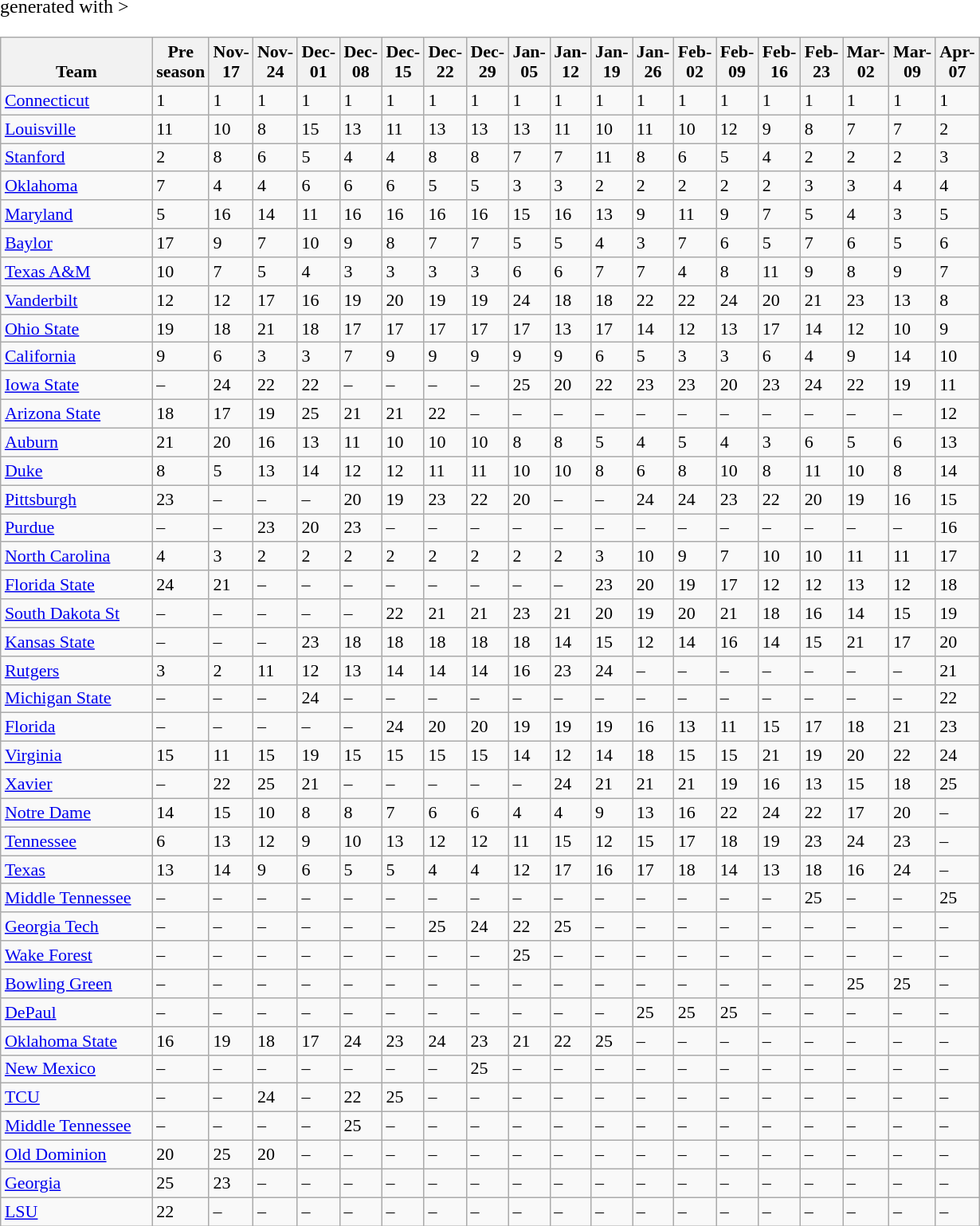<table class="wikitable sortable" <hiddentext>generated with >
<tr style="font-size:11pt"  valign="bottom">
<th width="120" height="15">Team</th>
<th width="20">Pre season</th>
<th width="20">Nov-17</th>
<th width="20">Nov-24</th>
<th width="20">Dec-01</th>
<th width="20">Dec-08</th>
<th width="20">Dec-15</th>
<th width="20">Dec-22</th>
<th width="20">Dec-29</th>
<th width="20">Jan-05</th>
<th width="20">Jan-12</th>
<th width="20">Jan-19</th>
<th width="20">Jan-26</th>
<th width="20">Feb-02</th>
<th width="20">Feb-09</th>
<th width="20">Feb-16</th>
<th width="20">Feb-23</th>
<th width="20">Mar-02</th>
<th width="20">Mar-09</th>
<th width="20">Apr-07</th>
</tr>
<tr style="font-size:11pt"  valign="bottom">
<td height="15"><a href='#'>Connecticut</a></td>
<td>1</td>
<td>1</td>
<td>1</td>
<td>1</td>
<td>1</td>
<td>1</td>
<td>1</td>
<td>1</td>
<td>1</td>
<td>1</td>
<td>1</td>
<td>1</td>
<td>1</td>
<td>1</td>
<td>1</td>
<td>1</td>
<td>1</td>
<td>1</td>
<td>1</td>
</tr>
<tr style="font-size:11pt"  valign="bottom">
<td height="15"><a href='#'>Louisville</a></td>
<td>11</td>
<td>10</td>
<td>8</td>
<td>15</td>
<td>13</td>
<td>11</td>
<td>13</td>
<td>13</td>
<td>13</td>
<td>11</td>
<td>10</td>
<td>11</td>
<td>10</td>
<td>12</td>
<td>9</td>
<td>8</td>
<td>7</td>
<td>7</td>
<td>2</td>
</tr>
<tr style="font-size:11pt"  valign="bottom">
<td height="15"><a href='#'>Stanford</a></td>
<td>2</td>
<td>8</td>
<td>6</td>
<td>5</td>
<td>4</td>
<td>4</td>
<td>8</td>
<td>8</td>
<td>7</td>
<td>7</td>
<td>11</td>
<td>8</td>
<td>6</td>
<td>5</td>
<td>4</td>
<td>2</td>
<td>2</td>
<td>2</td>
<td>3</td>
</tr>
<tr style="font-size:11pt"  valign="bottom">
<td height="15"><a href='#'>Oklahoma</a></td>
<td>7</td>
<td>4</td>
<td>4</td>
<td>6</td>
<td>6</td>
<td>6</td>
<td>5</td>
<td>5</td>
<td>3</td>
<td>3</td>
<td>2</td>
<td>2</td>
<td>2</td>
<td>2</td>
<td>2</td>
<td>3</td>
<td>3</td>
<td>4</td>
<td>4</td>
</tr>
<tr style="font-size:11pt"  valign="bottom">
<td height="15"><a href='#'>Maryland</a></td>
<td>5</td>
<td>16</td>
<td>14</td>
<td>11</td>
<td>16</td>
<td>16</td>
<td>16</td>
<td>16</td>
<td>15</td>
<td>16</td>
<td>13</td>
<td>9</td>
<td>11</td>
<td>9</td>
<td>7</td>
<td>5</td>
<td>4</td>
<td>3</td>
<td>5</td>
</tr>
<tr style="font-size:11pt"  valign="bottom">
<td height="15"><a href='#'>Baylor</a></td>
<td>17</td>
<td>9</td>
<td>7</td>
<td>10</td>
<td>9</td>
<td>8</td>
<td>7</td>
<td>7</td>
<td>5</td>
<td>5</td>
<td>4</td>
<td>3</td>
<td>7</td>
<td>6</td>
<td>5</td>
<td>7</td>
<td>6</td>
<td>5</td>
<td>6</td>
</tr>
<tr style="font-size:11pt"  valign="bottom">
<td height="15"><a href='#'>Texas A&M</a></td>
<td>10</td>
<td>7</td>
<td>5</td>
<td>4</td>
<td>3</td>
<td>3</td>
<td>3</td>
<td>3</td>
<td>6</td>
<td>6</td>
<td>7</td>
<td>7</td>
<td>4</td>
<td>8</td>
<td>11</td>
<td>9</td>
<td>8</td>
<td>9</td>
<td>7</td>
</tr>
<tr style="font-size:11pt"  valign="bottom">
<td height="15"><a href='#'>Vanderbilt</a></td>
<td>12</td>
<td>12</td>
<td>17</td>
<td>16</td>
<td>19</td>
<td>20</td>
<td>19</td>
<td>19</td>
<td>24</td>
<td>18</td>
<td>18</td>
<td>22</td>
<td>22</td>
<td>24</td>
<td>20</td>
<td>21</td>
<td>23</td>
<td>13</td>
<td>8</td>
</tr>
<tr style="font-size:11pt"  valign="bottom">
<td height="15"><a href='#'>Ohio State</a></td>
<td>19</td>
<td>18</td>
<td>21</td>
<td>18</td>
<td>17</td>
<td>17</td>
<td>17</td>
<td>17</td>
<td>17</td>
<td>13</td>
<td>17</td>
<td>14</td>
<td>12</td>
<td>13</td>
<td>17</td>
<td>14</td>
<td>12</td>
<td>10</td>
<td>9</td>
</tr>
<tr style="font-size:11pt"  valign="bottom">
<td height="15"><a href='#'>California</a></td>
<td>9</td>
<td>6</td>
<td>3</td>
<td>3</td>
<td>7</td>
<td>9</td>
<td>9</td>
<td>9</td>
<td>9</td>
<td>9</td>
<td>6</td>
<td>5</td>
<td>3</td>
<td>3</td>
<td>6</td>
<td>4</td>
<td>9</td>
<td>14</td>
<td>10</td>
</tr>
<tr style="font-size:11pt"  valign="bottom">
<td height="15"><a href='#'>Iowa State</a></td>
<td data-sort-value=99>–</td>
<td>24</td>
<td>22</td>
<td>22</td>
<td data-sort-value=99>–</td>
<td data-sort-value=99>–</td>
<td data-sort-value=99>–</td>
<td data-sort-value=99>–</td>
<td>25</td>
<td>20</td>
<td>22</td>
<td>23</td>
<td>23</td>
<td>20</td>
<td>23</td>
<td>24</td>
<td>22</td>
<td>19</td>
<td>11</td>
</tr>
<tr style="font-size:11pt"  valign="bottom">
<td height="15"><a href='#'>Arizona State</a></td>
<td>18</td>
<td>17</td>
<td>19</td>
<td>25</td>
<td>21</td>
<td>21</td>
<td>22</td>
<td data-sort-value=99>–</td>
<td data-sort-value=99>–</td>
<td data-sort-value=99>–</td>
<td data-sort-value=99>–</td>
<td data-sort-value=99>–</td>
<td data-sort-value=99>–</td>
<td data-sort-value=99>–</td>
<td data-sort-value=99>–</td>
<td data-sort-value=99>–</td>
<td data-sort-value=99>–</td>
<td data-sort-value=99>–</td>
<td>12</td>
</tr>
<tr style="font-size:11pt"  valign="bottom">
<td height="15"><a href='#'>Auburn</a></td>
<td>21</td>
<td>20</td>
<td>16</td>
<td>13</td>
<td>11</td>
<td>10</td>
<td>10</td>
<td>10</td>
<td>8</td>
<td>8</td>
<td>5</td>
<td>4</td>
<td>5</td>
<td>4</td>
<td>3</td>
<td>6</td>
<td>5</td>
<td>6</td>
<td>13</td>
</tr>
<tr style="font-size:11pt"  valign="bottom">
<td height="15"><a href='#'>Duke</a></td>
<td>8</td>
<td>5</td>
<td>13</td>
<td>14</td>
<td>12</td>
<td>12</td>
<td>11</td>
<td>11</td>
<td>10</td>
<td>10</td>
<td>8</td>
<td>6</td>
<td>8</td>
<td>10</td>
<td>8</td>
<td>11</td>
<td>10</td>
<td>8</td>
<td>14</td>
</tr>
<tr style="font-size:11pt"  valign="bottom">
<td height="15"><a href='#'>Pittsburgh</a></td>
<td>23</td>
<td data-sort-value=99>–</td>
<td data-sort-value=99>–</td>
<td data-sort-value=99>–</td>
<td>20</td>
<td>19</td>
<td>23</td>
<td>22</td>
<td>20</td>
<td data-sort-value=99>–</td>
<td data-sort-value=99>–</td>
<td>24</td>
<td>24</td>
<td>23</td>
<td>22</td>
<td>20</td>
<td>19</td>
<td>16</td>
<td>15</td>
</tr>
<tr style="font-size:11pt"  valign="bottom">
<td height="15"><a href='#'>Purdue</a></td>
<td data-sort-value=99>–</td>
<td data-sort-value=99>–</td>
<td>23</td>
<td>20</td>
<td>23</td>
<td data-sort-value=99>–</td>
<td data-sort-value=99>–</td>
<td data-sort-value=99>–</td>
<td data-sort-value=99>–</td>
<td data-sort-value=99>–</td>
<td data-sort-value=99>–</td>
<td data-sort-value=99>–</td>
<td data-sort-value=99>–</td>
<td data-sort-value=99>–</td>
<td data-sort-value=99>–</td>
<td data-sort-value=99>–</td>
<td data-sort-value=99>–</td>
<td data-sort-value=99>–</td>
<td>16</td>
</tr>
<tr style="font-size:11pt"  valign="bottom">
<td height="15"><a href='#'>North Carolina</a></td>
<td>4</td>
<td>3</td>
<td>2</td>
<td>2</td>
<td>2</td>
<td>2</td>
<td>2</td>
<td>2</td>
<td>2</td>
<td>2</td>
<td>3</td>
<td>10</td>
<td>9</td>
<td>7</td>
<td>10</td>
<td>10</td>
<td>11</td>
<td>11</td>
<td>17</td>
</tr>
<tr style="font-size:11pt"  valign="bottom">
<td height="15"><a href='#'>Florida State</a></td>
<td>24</td>
<td>21</td>
<td data-sort-value=99>–</td>
<td data-sort-value=99>–</td>
<td data-sort-value=99>–</td>
<td data-sort-value=99>–</td>
<td data-sort-value=99>–</td>
<td data-sort-value=99>–</td>
<td data-sort-value=99>–</td>
<td data-sort-value=99>–</td>
<td>23</td>
<td>20</td>
<td>19</td>
<td>17</td>
<td>12</td>
<td>12</td>
<td>13</td>
<td>12</td>
<td>18</td>
</tr>
<tr style="font-size:11pt"  valign="bottom">
<td height="15"><a href='#'>South Dakota St</a></td>
<td data-sort-value=99>–</td>
<td data-sort-value=99>–</td>
<td data-sort-value=99>–</td>
<td data-sort-value=99>–</td>
<td data-sort-value=99>–</td>
<td>22</td>
<td>21</td>
<td>21</td>
<td>23</td>
<td>21</td>
<td>20</td>
<td>19</td>
<td>20</td>
<td>21</td>
<td>18</td>
<td>16</td>
<td>14</td>
<td>15</td>
<td>19</td>
</tr>
<tr style="font-size:11pt"  valign="bottom">
<td height="15"><a href='#'>Kansas State</a></td>
<td data-sort-value=99>–</td>
<td data-sort-value=99>–</td>
<td data-sort-value=99>–</td>
<td>23</td>
<td>18</td>
<td>18</td>
<td>18</td>
<td>18</td>
<td>18</td>
<td>14</td>
<td>15</td>
<td>12</td>
<td>14</td>
<td>16</td>
<td>14</td>
<td>15</td>
<td>21</td>
<td>17</td>
<td>20</td>
</tr>
<tr style="font-size:11pt"  valign="bottom">
<td height="15"><a href='#'>Rutgers</a></td>
<td>3</td>
<td>2</td>
<td>11</td>
<td>12</td>
<td>13</td>
<td>14</td>
<td>14</td>
<td>14</td>
<td>16</td>
<td>23</td>
<td>24</td>
<td data-sort-value=99>–</td>
<td data-sort-value=99>–</td>
<td data-sort-value=99>–</td>
<td data-sort-value=99>–</td>
<td data-sort-value=99>–</td>
<td data-sort-value=99>–</td>
<td data-sort-value=99>–</td>
<td>21</td>
</tr>
<tr style="font-size:11pt"  valign="bottom">
<td height="15"><a href='#'>Michigan State</a></td>
<td data-sort-value=99>–</td>
<td data-sort-value=99>–</td>
<td data-sort-value=99>–</td>
<td>24</td>
<td data-sort-value=99>–</td>
<td data-sort-value=99>–</td>
<td data-sort-value=99>–</td>
<td data-sort-value=99>–</td>
<td data-sort-value=99>–</td>
<td data-sort-value=99>–</td>
<td data-sort-value=99>–</td>
<td data-sort-value=99>–</td>
<td data-sort-value=99>–</td>
<td data-sort-value=99>–</td>
<td data-sort-value=99>–</td>
<td data-sort-value=99>–</td>
<td data-sort-value=99>–</td>
<td data-sort-value=99>–</td>
<td>22</td>
</tr>
<tr style="font-size:11pt"  valign="bottom">
<td height="15"><a href='#'>Florida</a></td>
<td data-sort-value=99>–</td>
<td data-sort-value=99>–</td>
<td data-sort-value=99>–</td>
<td data-sort-value=99>–</td>
<td data-sort-value=99>–</td>
<td>24</td>
<td>20</td>
<td>20</td>
<td>19</td>
<td>19</td>
<td>19</td>
<td>16</td>
<td>13</td>
<td>11</td>
<td>15</td>
<td>17</td>
<td>18</td>
<td>21</td>
<td>23</td>
</tr>
<tr style="font-size:11pt"  valign="bottom">
<td height="15"><a href='#'>Virginia</a></td>
<td>15</td>
<td>11</td>
<td>15</td>
<td>19</td>
<td>15</td>
<td>15</td>
<td>15</td>
<td>15</td>
<td>14</td>
<td>12</td>
<td>14</td>
<td>18</td>
<td>15</td>
<td>15</td>
<td>21</td>
<td>19</td>
<td>20</td>
<td>22</td>
<td>24</td>
</tr>
<tr style="font-size:11pt"  valign="bottom">
<td height="15"><a href='#'>Xavier</a></td>
<td data-sort-value=99>–</td>
<td>22</td>
<td>25</td>
<td>21</td>
<td data-sort-value=99>–</td>
<td data-sort-value=99>–</td>
<td data-sort-value=99>–</td>
<td data-sort-value=99>–</td>
<td data-sort-value=99>–</td>
<td>24</td>
<td>21</td>
<td>21</td>
<td>21</td>
<td>19</td>
<td>16</td>
<td>13</td>
<td>15</td>
<td>18</td>
<td>25</td>
</tr>
<tr style="font-size:11pt"  valign="bottom">
<td height="15"><a href='#'>Notre Dame</a></td>
<td>14</td>
<td>15</td>
<td>10</td>
<td>8</td>
<td>8</td>
<td>7</td>
<td>6</td>
<td>6</td>
<td>4</td>
<td>4</td>
<td>9</td>
<td>13</td>
<td>16</td>
<td>22</td>
<td>24</td>
<td>22</td>
<td>17</td>
<td>20</td>
<td data-sort-value=99>–</td>
</tr>
<tr style="font-size:11pt"  valign="bottom">
<td height="15"><a href='#'>Tennessee</a></td>
<td>6</td>
<td>13</td>
<td>12</td>
<td>9</td>
<td>10</td>
<td>13</td>
<td>12</td>
<td>12</td>
<td>11</td>
<td>15</td>
<td>12</td>
<td>15</td>
<td>17</td>
<td>18</td>
<td>19</td>
<td>23</td>
<td>24</td>
<td>23</td>
<td data-sort-value=99>–</td>
</tr>
<tr style="font-size:11pt"  valign="bottom">
<td height="15"><a href='#'>Texas</a></td>
<td>13</td>
<td>14</td>
<td>9</td>
<td>6</td>
<td>5</td>
<td>5</td>
<td>4</td>
<td>4</td>
<td>12</td>
<td>17</td>
<td>16</td>
<td>17</td>
<td>18</td>
<td>14</td>
<td>13</td>
<td>18</td>
<td>16</td>
<td>24</td>
<td data-sort-value=99>–</td>
</tr>
<tr style="font-size:11pt"  valign="bottom">
<td height="15"><a href='#'>Middle Tennessee</a></td>
<td data-sort-value=99>–</td>
<td data-sort-value=99>–</td>
<td data-sort-value=99>–</td>
<td data-sort-value=99>–</td>
<td data-sort-value=99>–</td>
<td data-sort-value=99>–</td>
<td data-sort-value=99>–</td>
<td data-sort-value=99>–</td>
<td data-sort-value=99>–</td>
<td data-sort-value=99>–</td>
<td data-sort-value=99>–</td>
<td data-sort-value=99>–</td>
<td data-sort-value=99>–</td>
<td data-sort-value=99>–</td>
<td data-sort-value=99>–</td>
<td>25</td>
<td data-sort-value=99>–</td>
<td data-sort-value=99>–</td>
<td>25</td>
</tr>
<tr style="font-size:11pt"  valign="bottom">
<td height="15"><a href='#'>Georgia Tech</a></td>
<td data-sort-value=99>–</td>
<td data-sort-value=99>–</td>
<td data-sort-value=99>–</td>
<td data-sort-value=99>–</td>
<td data-sort-value=99>–</td>
<td data-sort-value=99>–</td>
<td>25</td>
<td>24</td>
<td>22</td>
<td>25</td>
<td data-sort-value=99>–</td>
<td data-sort-value=99>–</td>
<td data-sort-value=99>–</td>
<td data-sort-value=99>–</td>
<td data-sort-value=99>–</td>
<td data-sort-value=99>–</td>
<td data-sort-value=99>–</td>
<td data-sort-value=99>–</td>
<td data-sort-value=99>–</td>
</tr>
<tr style="font-size:11pt"  valign="bottom">
<td height="15"><a href='#'>Wake Forest</a></td>
<td data-sort-value=99>–</td>
<td data-sort-value=99>–</td>
<td data-sort-value=99>–</td>
<td data-sort-value=99>–</td>
<td data-sort-value=99>–</td>
<td data-sort-value=99>–</td>
<td data-sort-value=99>–</td>
<td data-sort-value=99>–</td>
<td>25</td>
<td data-sort-value=99>–</td>
<td data-sort-value=99>–</td>
<td data-sort-value=99>–</td>
<td data-sort-value=99>–</td>
<td data-sort-value=99>–</td>
<td data-sort-value=99>–</td>
<td data-sort-value=99>–</td>
<td data-sort-value=99>–</td>
<td data-sort-value=99>–</td>
<td data-sort-value=99>–</td>
</tr>
<tr style="font-size:11pt"  valign="bottom">
<td height="15"><a href='#'>Bowling Green</a></td>
<td data-sort-value=99>–</td>
<td data-sort-value=99>–</td>
<td data-sort-value=99>–</td>
<td data-sort-value=99>–</td>
<td data-sort-value=99>–</td>
<td data-sort-value=99>–</td>
<td data-sort-value=99>–</td>
<td data-sort-value=99>–</td>
<td data-sort-value=99>–</td>
<td data-sort-value=99>–</td>
<td data-sort-value=99>–</td>
<td data-sort-value=99>–</td>
<td data-sort-value=99>–</td>
<td data-sort-value=99>–</td>
<td data-sort-value=99>–</td>
<td data-sort-value=99>–</td>
<td>25</td>
<td>25</td>
<td data-sort-value=99>–</td>
</tr>
<tr style="font-size:11pt"  valign="bottom">
<td height="15"><a href='#'>DePaul</a></td>
<td data-sort-value=99>–</td>
<td data-sort-value=99>–</td>
<td data-sort-value=99>–</td>
<td data-sort-value=99>–</td>
<td data-sort-value=99>–</td>
<td data-sort-value=99>–</td>
<td data-sort-value=99>–</td>
<td data-sort-value=99>–</td>
<td data-sort-value=99>–</td>
<td data-sort-value=99>–</td>
<td data-sort-value=99>–</td>
<td>25</td>
<td>25</td>
<td>25</td>
<td data-sort-value=99>–</td>
<td data-sort-value=99>–</td>
<td data-sort-value=99>–</td>
<td data-sort-value=99>–</td>
<td data-sort-value=99>–</td>
</tr>
<tr style="font-size:11pt"  valign="bottom">
<td height="15"><a href='#'>Oklahoma State</a></td>
<td>16</td>
<td>19</td>
<td>18</td>
<td>17</td>
<td>24</td>
<td>23</td>
<td>24</td>
<td>23</td>
<td>21</td>
<td>22</td>
<td>25</td>
<td data-sort-value=99>–</td>
<td data-sort-value=99>–</td>
<td data-sort-value=99>–</td>
<td data-sort-value=99>–</td>
<td data-sort-value=99>–</td>
<td data-sort-value=99>–</td>
<td data-sort-value=99>–</td>
<td data-sort-value=99>–</td>
</tr>
<tr style="font-size:11pt"  valign="bottom">
<td height="15"><a href='#'>New Mexico</a></td>
<td data-sort-value=99>–</td>
<td data-sort-value=99>–</td>
<td data-sort-value=99>–</td>
<td data-sort-value=99>–</td>
<td data-sort-value=99>–</td>
<td data-sort-value=99>–</td>
<td data-sort-value=99>–</td>
<td>25</td>
<td data-sort-value=99>–</td>
<td data-sort-value=99>–</td>
<td data-sort-value=99>–</td>
<td data-sort-value=99>–</td>
<td data-sort-value=99>–</td>
<td data-sort-value=99>–</td>
<td data-sort-value=99>–</td>
<td data-sort-value=99>–</td>
<td data-sort-value=99>–</td>
<td data-sort-value=99>–</td>
<td data-sort-value=99>–</td>
</tr>
<tr style="font-size:11pt"  valign="bottom">
<td height="15"><a href='#'>TCU</a></td>
<td data-sort-value=99>–</td>
<td data-sort-value=99>–</td>
<td>24</td>
<td data-sort-value=99>–</td>
<td>22</td>
<td>25</td>
<td data-sort-value=99>–</td>
<td data-sort-value=99>–</td>
<td data-sort-value=99>–</td>
<td data-sort-value=99>–</td>
<td data-sort-value=99>–</td>
<td data-sort-value=99>–</td>
<td data-sort-value=99>–</td>
<td data-sort-value=99>–</td>
<td data-sort-value=99>–</td>
<td data-sort-value=99>–</td>
<td data-sort-value=99>–</td>
<td data-sort-value=99>–</td>
<td data-sort-value=99>–</td>
</tr>
<tr style="font-size:11pt"  valign="bottom">
<td height="15"><a href='#'>Middle Tennessee</a></td>
<td data-sort-value=99>–</td>
<td data-sort-value=99>–</td>
<td data-sort-value=99>–</td>
<td data-sort-value=99>–</td>
<td>25</td>
<td data-sort-value=99>–</td>
<td data-sort-value=99>–</td>
<td data-sort-value=99>–</td>
<td data-sort-value=99>–</td>
<td data-sort-value=99>–</td>
<td data-sort-value=99>–</td>
<td data-sort-value=99>–</td>
<td data-sort-value=99>–</td>
<td data-sort-value=99>–</td>
<td data-sort-value=99>–</td>
<td data-sort-value=99>–</td>
<td data-sort-value=99>–</td>
<td data-sort-value=99>–</td>
<td data-sort-value=99>–</td>
</tr>
<tr style="font-size:11pt"  valign="bottom">
<td height="15"><a href='#'>Old Dominion</a></td>
<td>20</td>
<td>25</td>
<td>20</td>
<td data-sort-value=99>–</td>
<td data-sort-value=99>–</td>
<td data-sort-value=99>–</td>
<td data-sort-value=99>–</td>
<td data-sort-value=99>–</td>
<td data-sort-value=99>–</td>
<td data-sort-value=99>–</td>
<td data-sort-value=99>–</td>
<td data-sort-value=99>–</td>
<td data-sort-value=99>–</td>
<td data-sort-value=99>–</td>
<td data-sort-value=99>–</td>
<td data-sort-value=99>–</td>
<td data-sort-value=99>–</td>
<td data-sort-value=99>–</td>
<td data-sort-value=99>–</td>
</tr>
<tr style="font-size:11pt"  valign="bottom">
<td height="15"><a href='#'>Georgia</a></td>
<td>25</td>
<td>23</td>
<td data-sort-value=99>–</td>
<td data-sort-value=99>–</td>
<td data-sort-value=99>–</td>
<td data-sort-value=99>–</td>
<td data-sort-value=99>–</td>
<td data-sort-value=99>–</td>
<td data-sort-value=99>–</td>
<td data-sort-value=99>–</td>
<td data-sort-value=99>–</td>
<td data-sort-value=99>–</td>
<td data-sort-value=99>–</td>
<td data-sort-value=99>–</td>
<td data-sort-value=99>–</td>
<td data-sort-value=99>–</td>
<td data-sort-value=99>–</td>
<td data-sort-value=99>–</td>
<td data-sort-value=99>–</td>
</tr>
<tr style="font-size:11pt"  valign="bottom">
<td height="15"><a href='#'>LSU</a></td>
<td>22</td>
<td data-sort-value=99>–</td>
<td data-sort-value=99>–</td>
<td data-sort-value=99>–</td>
<td data-sort-value=99>–</td>
<td data-sort-value=99>–</td>
<td data-sort-value=99>–</td>
<td data-sort-value=99>–</td>
<td data-sort-value=99>–</td>
<td data-sort-value=99>–</td>
<td data-sort-value=99>–</td>
<td data-sort-value=99>–</td>
<td data-sort-value=99>–</td>
<td data-sort-value=99>–</td>
<td data-sort-value=99>–</td>
<td data-sort-value=99>–</td>
<td data-sort-value=99>–</td>
<td data-sort-value=99>–</td>
<td data-sort-value=99>–</td>
</tr>
</table>
